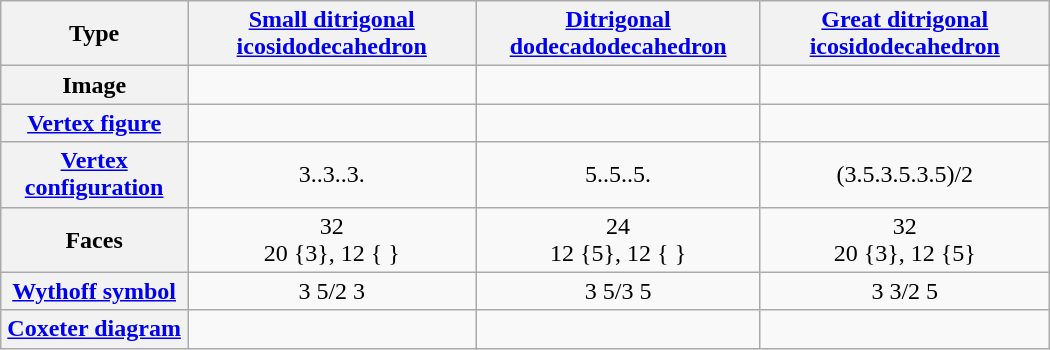<table class=wikitable width=700>
<tr>
<th>Type</th>
<th><a href='#'>Small ditrigonal icosidodecahedron</a></th>
<th><a href='#'>Ditrigonal dodecadodecahedron</a></th>
<th><a href='#'>Great ditrigonal icosidodecahedron</a></th>
</tr>
<tr align=center>
<th>Image</th>
<td></td>
<td></td>
<td></td>
</tr>
<tr align=center>
<th><a href='#'>Vertex figure</a></th>
<td></td>
<td></td>
<td></td>
</tr>
<tr align=center>
<th><a href='#'>Vertex configuration</a></th>
<td>3..3..3.</td>
<td>5..5..5.</td>
<td>(3.5.3.5.3.5)/2</td>
</tr>
<tr align=center>
<th>Faces</th>
<td>32<br>20 {3}, 12 {  }</td>
<td>24<br>12 {5}, 12 {  }</td>
<td>32<br>20 {3}, 12 {5}</td>
</tr>
<tr align=center>
<th><a href='#'>Wythoff symbol</a></th>
<td>3  5/2 3</td>
<td>3  5/3 5</td>
<td>3  3/2 5</td>
</tr>
<tr align=center>
<th><a href='#'>Coxeter diagram</a></th>
<td></td>
<td></td>
<td></td>
</tr>
</table>
